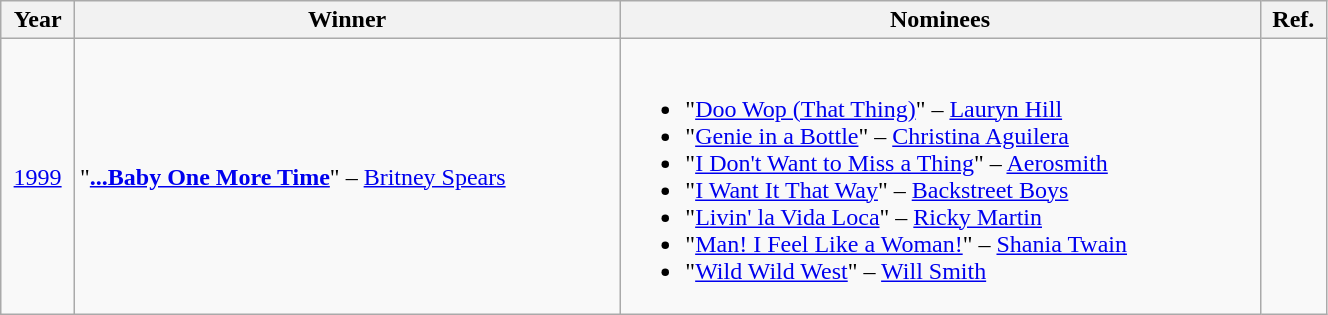<table class="wikitable" width=70%>
<tr>
<th>Year</th>
<th>Winner</th>
<th>Nominees</th>
<th>Ref.</th>
</tr>
<tr>
<td align="center"><a href='#'>1999</a></td>
<td>"<strong><a href='#'>...Baby One More Time</a></strong>" – <a href='#'>Britney Spears</a></td>
<td><br><ul><li>"<a href='#'>Doo Wop (That Thing)</a>" – <a href='#'>Lauryn Hill</a></li><li>"<a href='#'>Genie in a Bottle</a>" – <a href='#'>Christina Aguilera</a></li><li>"<a href='#'>I Don't Want to Miss a Thing</a>" – <a href='#'>Aerosmith</a></li><li>"<a href='#'>I Want It That Way</a>" – <a href='#'>Backstreet Boys</a></li><li>"<a href='#'>Livin' la Vida Loca</a>" – <a href='#'>Ricky Martin</a></li><li>"<a href='#'>Man! I Feel Like a Woman!</a>" – <a href='#'>Shania Twain</a></li><li>"<a href='#'>Wild Wild West</a>" – <a href='#'>Will Smith</a></li></ul></td>
<td align="center"></td>
</tr>
</table>
